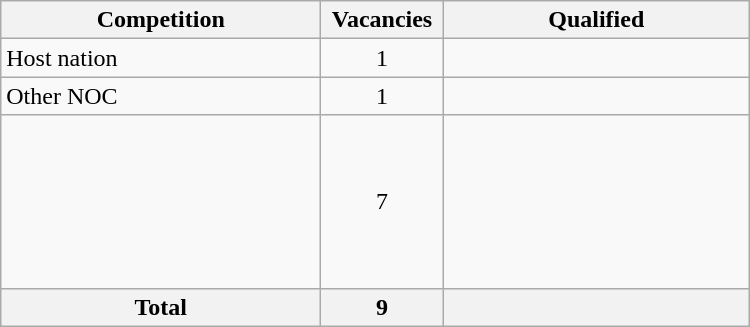<table class = "wikitable" width=500>
<tr>
<th width=300>Competition</th>
<th width=80>Vacancies</th>
<th width=300>Qualified</th>
</tr>
<tr>
<td>Host nation</td>
<td align="center">1</td>
<td></td>
</tr>
<tr>
<td>Other NOC</td>
<td align="center">1</td>
<td></td>
</tr>
<tr>
<td></td>
<td align="center">7</td>
<td><br><br><br><br><br><br></td>
</tr>
<tr>
<th>Total</th>
<th>9</th>
<th></th>
</tr>
</table>
